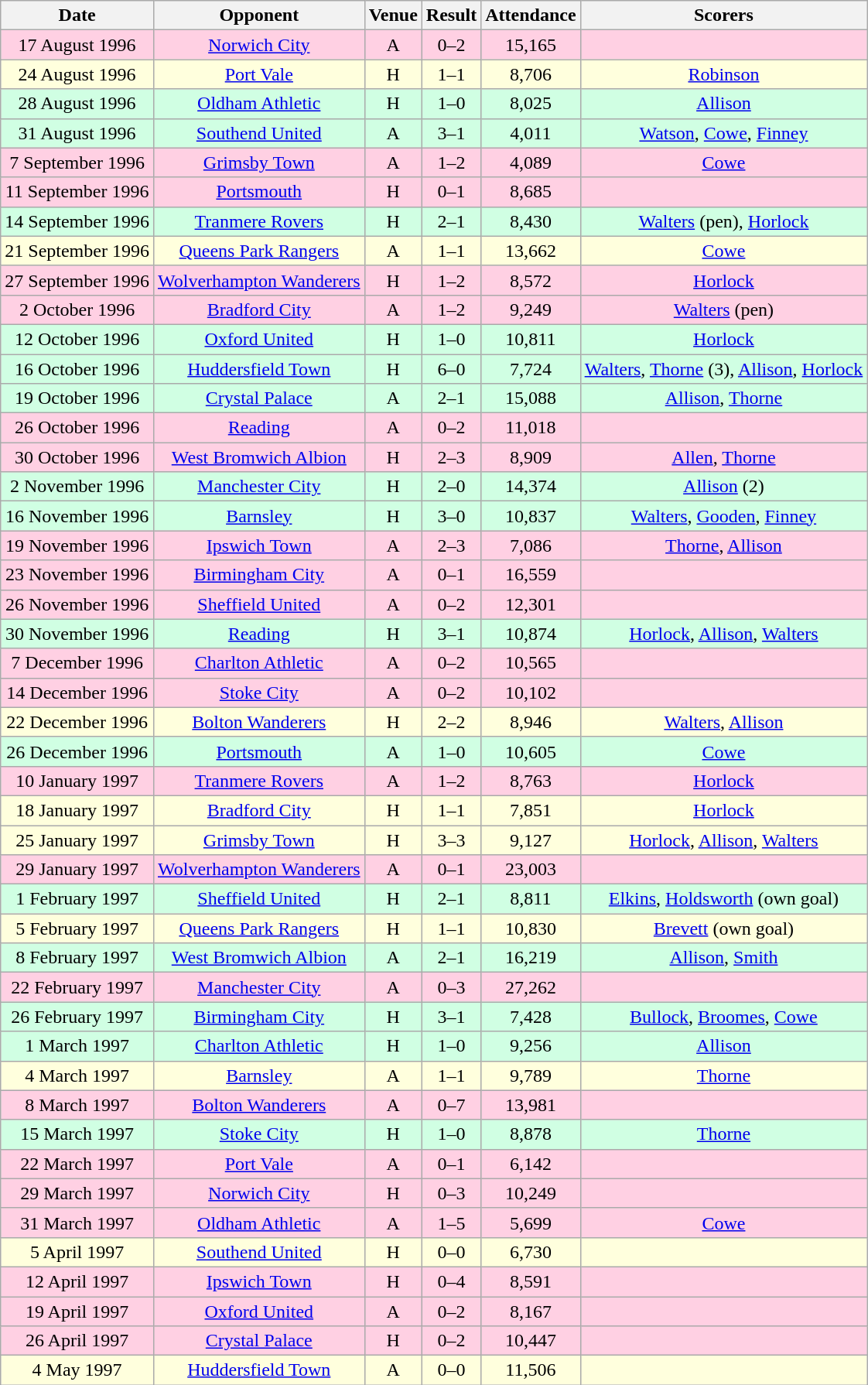<table class="wikitable sortable" style="font-size:100%; text-align:center">
<tr>
<th>Date</th>
<th>Opponent</th>
<th>Venue</th>
<th>Result</th>
<th>Attendance</th>
<th>Scorers</th>
</tr>
<tr style="background-color: #ffd0e3;">
<td>17 August 1996</td>
<td><a href='#'>Norwich City</a></td>
<td>A</td>
<td>0–2</td>
<td>15,165</td>
<td></td>
</tr>
<tr style="background-color: #ffffdd;">
<td>24 August 1996</td>
<td><a href='#'>Port Vale</a></td>
<td>H</td>
<td>1–1</td>
<td>8,706</td>
<td><a href='#'>Robinson</a></td>
</tr>
<tr style="background-color: #d0ffe3;">
<td>28 August 1996</td>
<td><a href='#'>Oldham Athletic</a></td>
<td>H</td>
<td>1–0</td>
<td>8,025</td>
<td><a href='#'>Allison</a></td>
</tr>
<tr style="background-color: #d0ffe3;">
<td>31 August 1996</td>
<td><a href='#'>Southend United</a></td>
<td>A</td>
<td>3–1</td>
<td>4,011</td>
<td><a href='#'>Watson</a>, <a href='#'>Cowe</a>, <a href='#'>Finney</a></td>
</tr>
<tr style="background-color: #ffd0e3;">
<td>7 September 1996</td>
<td><a href='#'>Grimsby Town</a></td>
<td>A</td>
<td>1–2</td>
<td>4,089</td>
<td><a href='#'>Cowe</a></td>
</tr>
<tr style="background-color: #ffd0e3;">
<td>11 September 1996</td>
<td><a href='#'>Portsmouth</a></td>
<td>H</td>
<td>0–1</td>
<td>8,685</td>
<td></td>
</tr>
<tr style="background-color: #d0ffe3;">
<td>14 September 1996</td>
<td><a href='#'>Tranmere Rovers</a></td>
<td>H</td>
<td>2–1</td>
<td>8,430</td>
<td><a href='#'>Walters</a> (pen), <a href='#'>Horlock</a></td>
</tr>
<tr style="background-color: #ffffdd;">
<td>21 September 1996</td>
<td><a href='#'>Queens Park Rangers</a></td>
<td>A</td>
<td>1–1</td>
<td>13,662</td>
<td><a href='#'>Cowe</a></td>
</tr>
<tr style="background-color: #ffd0e3;">
<td>27 September 1996</td>
<td><a href='#'>Wolverhampton Wanderers</a></td>
<td>H</td>
<td>1–2</td>
<td>8,572</td>
<td><a href='#'>Horlock</a></td>
</tr>
<tr style="background-color: #ffd0e3;">
<td>2 October 1996</td>
<td><a href='#'>Bradford City</a></td>
<td>A</td>
<td>1–2</td>
<td>9,249</td>
<td><a href='#'>Walters</a> (pen)</td>
</tr>
<tr style="background-color: #d0ffe3;">
<td>12 October 1996</td>
<td><a href='#'>Oxford United</a></td>
<td>H</td>
<td>1–0</td>
<td>10,811</td>
<td><a href='#'>Horlock</a></td>
</tr>
<tr style="background-color: #d0ffe3;">
<td>16 October 1996</td>
<td><a href='#'>Huddersfield Town</a></td>
<td>H</td>
<td>6–0</td>
<td>7,724</td>
<td><a href='#'>Walters</a>, <a href='#'>Thorne</a> (3), <a href='#'>Allison</a>, <a href='#'>Horlock</a></td>
</tr>
<tr style="background-color: #d0ffe3;">
<td>19 October 1996</td>
<td><a href='#'>Crystal Palace</a></td>
<td>A</td>
<td>2–1</td>
<td>15,088</td>
<td><a href='#'>Allison</a>, <a href='#'>Thorne</a></td>
</tr>
<tr style="background-color: #ffd0e3;">
<td>26 October 1996</td>
<td><a href='#'>Reading</a></td>
<td>A</td>
<td>0–2</td>
<td>11,018</td>
<td></td>
</tr>
<tr style="background-color: #ffd0e3;">
<td>30 October 1996</td>
<td><a href='#'>West Bromwich Albion</a></td>
<td>H</td>
<td>2–3</td>
<td>8,909</td>
<td><a href='#'>Allen</a>, <a href='#'>Thorne</a></td>
</tr>
<tr style="background-color: #d0ffe3;">
<td>2 November 1996</td>
<td><a href='#'>Manchester City</a></td>
<td>H</td>
<td>2–0</td>
<td>14,374</td>
<td><a href='#'>Allison</a> (2)</td>
</tr>
<tr style="background-color: #d0ffe3;">
<td>16 November 1996</td>
<td><a href='#'>Barnsley</a></td>
<td>H</td>
<td>3–0</td>
<td>10,837</td>
<td><a href='#'>Walters</a>, <a href='#'>Gooden</a>, <a href='#'>Finney</a></td>
</tr>
<tr style="background-color: #ffd0e3;">
<td>19 November 1996</td>
<td><a href='#'>Ipswich Town</a></td>
<td>A</td>
<td>2–3</td>
<td>7,086</td>
<td><a href='#'>Thorne</a>, <a href='#'>Allison</a></td>
</tr>
<tr style="background-color: #ffd0e3;">
<td>23 November 1996</td>
<td><a href='#'>Birmingham City</a></td>
<td>A</td>
<td>0–1</td>
<td>16,559</td>
<td></td>
</tr>
<tr style="background-color: #ffd0e3;">
<td>26 November 1996</td>
<td><a href='#'>Sheffield United</a></td>
<td>A</td>
<td>0–2</td>
<td>12,301</td>
<td></td>
</tr>
<tr style="background-color: #d0ffe3;">
<td>30 November 1996</td>
<td><a href='#'>Reading</a></td>
<td>H</td>
<td>3–1</td>
<td>10,874</td>
<td><a href='#'>Horlock</a>, <a href='#'>Allison</a>, <a href='#'>Walters</a></td>
</tr>
<tr style="background-color: #ffd0e3;">
<td>7 December 1996</td>
<td><a href='#'>Charlton Athletic</a></td>
<td>A</td>
<td>0–2</td>
<td>10,565</td>
<td></td>
</tr>
<tr style="background-color: #ffd0e3;">
<td>14 December 1996</td>
<td><a href='#'>Stoke City</a></td>
<td>A</td>
<td>0–2</td>
<td>10,102</td>
<td></td>
</tr>
<tr style="background-color: #ffffdd;">
<td>22 December 1996</td>
<td><a href='#'>Bolton Wanderers</a></td>
<td>H</td>
<td>2–2</td>
<td>8,946</td>
<td><a href='#'>Walters</a>, <a href='#'>Allison</a></td>
</tr>
<tr style="background-color: #d0ffe3;">
<td>26 December 1996</td>
<td><a href='#'>Portsmouth</a></td>
<td>A</td>
<td>1–0</td>
<td>10,605</td>
<td><a href='#'>Cowe</a></td>
</tr>
<tr style="background-color: #ffd0e3;">
<td>10 January 1997</td>
<td><a href='#'>Tranmere Rovers</a></td>
<td>A</td>
<td>1–2</td>
<td>8,763</td>
<td><a href='#'>Horlock</a></td>
</tr>
<tr style="background-color: #ffffdd;">
<td>18 January 1997</td>
<td><a href='#'>Bradford City</a></td>
<td>H</td>
<td>1–1</td>
<td>7,851</td>
<td><a href='#'>Horlock</a></td>
</tr>
<tr style="background-color: #ffffdd;">
<td>25 January 1997</td>
<td><a href='#'>Grimsby Town</a></td>
<td>H</td>
<td>3–3</td>
<td>9,127</td>
<td><a href='#'>Horlock</a>, <a href='#'>Allison</a>, <a href='#'>Walters</a></td>
</tr>
<tr style="background-color: #ffd0e3;">
<td>29 January 1997</td>
<td><a href='#'>Wolverhampton Wanderers</a></td>
<td>A</td>
<td>0–1</td>
<td>23,003</td>
<td></td>
</tr>
<tr style="background-color: #d0ffe3;">
<td>1 February 1997</td>
<td><a href='#'>Sheffield United</a></td>
<td>H</td>
<td>2–1</td>
<td>8,811</td>
<td><a href='#'>Elkins</a>, <a href='#'>Holdsworth</a> (own goal)</td>
</tr>
<tr style="background-color: #ffffdd;">
<td>5 February 1997</td>
<td><a href='#'>Queens Park Rangers</a></td>
<td>H</td>
<td>1–1</td>
<td>10,830</td>
<td><a href='#'>Brevett</a> (own goal)</td>
</tr>
<tr style="background-color: #d0ffe3;">
<td>8 February 1997</td>
<td><a href='#'>West Bromwich Albion</a></td>
<td>A</td>
<td>2–1</td>
<td>16,219</td>
<td><a href='#'>Allison</a>, <a href='#'>Smith</a></td>
</tr>
<tr style="background-color: #ffd0e3;">
<td>22 February 1997</td>
<td><a href='#'>Manchester City</a></td>
<td>A</td>
<td>0–3</td>
<td>27,262</td>
<td></td>
</tr>
<tr style="background-color: #d0ffe3;">
<td>26 February 1997</td>
<td><a href='#'>Birmingham City</a></td>
<td>H</td>
<td>3–1</td>
<td>7,428</td>
<td><a href='#'>Bullock</a>, <a href='#'>Broomes</a>, <a href='#'>Cowe</a></td>
</tr>
<tr style="background-color: #d0ffe3;">
<td>1 March 1997</td>
<td><a href='#'>Charlton Athletic</a></td>
<td>H</td>
<td>1–0</td>
<td>9,256</td>
<td><a href='#'>Allison</a></td>
</tr>
<tr style="background-color: #ffffdd;">
<td>4 March 1997</td>
<td><a href='#'>Barnsley</a></td>
<td>A</td>
<td>1–1</td>
<td>9,789</td>
<td><a href='#'>Thorne</a></td>
</tr>
<tr style="background-color: #ffd0e3;">
<td>8 March 1997</td>
<td><a href='#'>Bolton Wanderers</a></td>
<td>A</td>
<td>0–7</td>
<td>13,981</td>
<td></td>
</tr>
<tr style="background-color: #d0ffe3;">
<td>15 March 1997</td>
<td><a href='#'>Stoke City</a></td>
<td>H</td>
<td>1–0</td>
<td>8,878</td>
<td><a href='#'>Thorne</a></td>
</tr>
<tr style="background-color: #ffd0e3;">
<td>22 March 1997</td>
<td><a href='#'>Port Vale</a></td>
<td>A</td>
<td>0–1</td>
<td>6,142</td>
<td></td>
</tr>
<tr style="background-color: #ffd0e3;">
<td>29 March 1997</td>
<td><a href='#'>Norwich City</a></td>
<td>H</td>
<td>0–3</td>
<td>10,249</td>
<td></td>
</tr>
<tr style="background-color: #ffd0e3;">
<td>31 March 1997</td>
<td><a href='#'>Oldham Athletic</a></td>
<td>A</td>
<td>1–5</td>
<td>5,699</td>
<td><a href='#'>Cowe</a></td>
</tr>
<tr style="background-color: #ffffdd;">
<td>5 April 1997</td>
<td><a href='#'>Southend United</a></td>
<td>H</td>
<td>0–0</td>
<td>6,730</td>
<td></td>
</tr>
<tr style="background-color: #ffd0e3;">
<td>12 April 1997</td>
<td><a href='#'>Ipswich Town</a></td>
<td>H</td>
<td>0–4</td>
<td>8,591</td>
<td></td>
</tr>
<tr style="background-color: #ffd0e3;">
<td>19 April 1997</td>
<td><a href='#'>Oxford United</a></td>
<td>A</td>
<td>0–2</td>
<td>8,167</td>
<td></td>
</tr>
<tr style="background-color: #ffd0e3;">
<td>26 April 1997</td>
<td><a href='#'>Crystal Palace</a></td>
<td>H</td>
<td>0–2</td>
<td>10,447</td>
<td></td>
</tr>
<tr style="background-color: #ffffdd;">
<td>4 May 1997</td>
<td><a href='#'>Huddersfield Town</a></td>
<td>A</td>
<td>0–0</td>
<td>11,506</td>
<td></td>
</tr>
</table>
